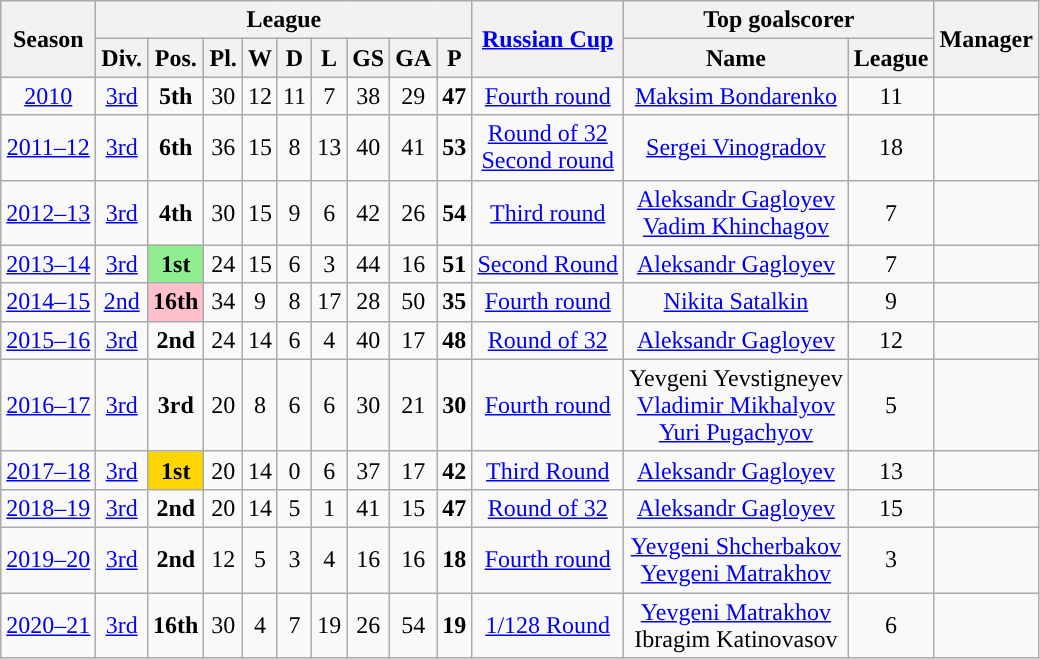<table class="wikitable mw-collapsible mw-collapsed">
<tr style="background:#efefef;">
<th rowspan="2">Season</th>
<th colspan="9">League</th>
<th rowspan="2"><a href='#'>Russian Cup</a></th>
<th colspan="2">Top goalscorer</th>
<th rowspan="2">Manager</th>
</tr>
<tr>
<th>Div.</th>
<th>Pos.</th>
<th>Pl.</th>
<th>W</th>
<th>D</th>
<th>L</th>
<th>GS</th>
<th>GA</th>
<th>P</th>
<th>Name</th>
<th>League</th>
</tr>
<tr>
<td align=center><a href='#'>2010</a></td>
<td align=center><a href='#'>3rd</a></td>
<td style="text-align:center;"><strong>5th</strong></td>
<td align=center>30</td>
<td align=center>12</td>
<td align=center>11</td>
<td align=center>7</td>
<td align=center>38</td>
<td align=center>29</td>
<td align=center><strong>47</strong></td>
<td style="text-align:center"><a href='#'>Fourth round</a></td>
<td align=center><a href='#'>Maksim Bondarenko</a></td>
<td align=center>11</td>
<td align=center></td>
</tr>
<tr>
<td align=center><a href='#'>2011–12</a></td>
<td align=center><a href='#'>3rd</a></td>
<td style="text-align:center;"><strong>6th</strong></td>
<td align=center>36</td>
<td align=center>15</td>
<td align=center>8</td>
<td align=center>13</td>
<td align=center>40</td>
<td align=center>41</td>
<td align=center><strong>53</strong></td>
<td style="text-align:center"><a href='#'>Round of 32</a> <br> <a href='#'>Second round</a></td>
<td align=center><a href='#'>Sergei Vinogradov</a></td>
<td align=center>18</td>
<td align=center></td>
</tr>
<tr>
<td align=center><a href='#'>2012–13</a></td>
<td align=center><a href='#'>3rd</a></td>
<td style="text-align:center;"><strong>4th</strong></td>
<td align=center>30</td>
<td align=center>15</td>
<td align=center>9</td>
<td align=center>6</td>
<td align=center>42</td>
<td align=center>26</td>
<td align=center><strong>54</strong></td>
<td style="text-align:center"><a href='#'>Third round</a></td>
<td align=center><a href='#'>Aleksandr Gagloyev</a> <br> <a href='#'>Vadim Khinchagov</a></td>
<td align=center>7</td>
<td align=center></td>
</tr>
<tr>
<td align=center><a href='#'>2013–14</a></td>
<td align=center><a href='#'>3rd</a></td>
<td style="text-align:center; background:lightgreen;"><strong>1st</strong></td>
<td align=center>24</td>
<td align=center>15</td>
<td align=center>6</td>
<td align=center>3</td>
<td align=center>44</td>
<td align=center>16</td>
<td align=center><strong>51</strong></td>
<td style="text-align:center"><a href='#'>Second Round</a></td>
<td align=center><a href='#'>Aleksandr Gagloyev</a></td>
<td align=center>7</td>
<td align=center></td>
</tr>
<tr>
<td align=center><a href='#'>2014–15</a></td>
<td align=center><a href='#'>2nd</a></td>
<td style="text-align:center; background:pink;"><strong>16th</strong></td>
<td align=center>34</td>
<td align=center>9</td>
<td align=center>8</td>
<td align=center>17</td>
<td align=center>28</td>
<td align=center>50</td>
<td align=center><strong>35</strong></td>
<td style="text-align:center"><a href='#'>Fourth round</a></td>
<td align=center><a href='#'>Nikita Satalkin</a></td>
<td align=center>9</td>
<td align=center></td>
</tr>
<tr>
<td align=center><a href='#'>2015–16</a></td>
<td align=center><a href='#'>3rd</a></td>
<td style="text-align:center;"><strong>2nd</strong></td>
<td align=center>24</td>
<td align=center>14</td>
<td align=center>6</td>
<td align=center>4</td>
<td align=center>40</td>
<td align=center>17</td>
<td align=center><strong>48</strong></td>
<td style="text-align:center"><a href='#'>Round of 32</a></td>
<td align=center><a href='#'>Aleksandr Gagloyev</a></td>
<td align=center>12</td>
<td align=center></td>
</tr>
<tr>
<td align=center><a href='#'>2016–17</a></td>
<td align=center><a href='#'>3rd</a></td>
<td style="text-align:center;"><strong>3rd</strong></td>
<td align=center>20</td>
<td align=center>8</td>
<td align=center>6</td>
<td align=center>6</td>
<td align=center>30</td>
<td align=center>21</td>
<td align=center><strong>30</strong></td>
<td style="text-align:center"><a href='#'>Fourth round</a></td>
<td align=center>Yevgeni Yevstigneyev <br> <a href='#'>Vladimir Mikhalyov</a> <br> <a href='#'>Yuri Pugachyov</a></td>
<td align=center>5</td>
<td align=center></td>
</tr>
<tr>
<td align=center><a href='#'>2017–18</a></td>
<td align=center><a href='#'>3rd</a></td>
<td style="text-align:center; background:gold;"><strong>1st</strong></td>
<td align=center>20</td>
<td align=center>14</td>
<td align=center>0</td>
<td align=center>6</td>
<td align=center>37</td>
<td align=center>17</td>
<td align=center><strong>42</strong></td>
<td style="text-align:center"><a href='#'>Third Round</a></td>
<td align=center><a href='#'>Aleksandr Gagloyev</a></td>
<td align=center>13</td>
<td align=center></td>
</tr>
<tr>
<td align=center><a href='#'>2018–19</a></td>
<td align=center><a href='#'>3rd</a></td>
<td style="text-align:center;"><strong>2nd</strong></td>
<td align=center>20</td>
<td align=center>14</td>
<td align=center>5</td>
<td align=center>1</td>
<td align=center>41</td>
<td align=center>15</td>
<td align=center><strong>47</strong></td>
<td style="text-align:center"><a href='#'>Round of 32</a></td>
<td align=center><a href='#'>Aleksandr Gagloyev</a></td>
<td align=center>15</td>
<td align=center></td>
</tr>
<tr>
<td align=center><a href='#'>2019–20</a></td>
<td align=center><a href='#'>3rd</a></td>
<td style="text-align:center;"><strong>2nd</strong></td>
<td align=center>12</td>
<td align=center>5</td>
<td align=center>3</td>
<td align=center>4</td>
<td align=center>16</td>
<td align=center>16</td>
<td align=center><strong>18</strong></td>
<td style="text-align:center"><a href='#'>Fourth round</a></td>
<td align=center><a href='#'>Yevgeni Shcherbakov</a> <br> <a href='#'>Yevgeni Matrakhov</a></td>
<td align=center>3</td>
<td align=center></td>
</tr>
<tr>
<td align=center><a href='#'>2020–21</a></td>
<td align=center><a href='#'>3rd</a></td>
<td style="text-align:center;"><strong>16th</strong></td>
<td align=center>30</td>
<td align=center>4</td>
<td align=center>7</td>
<td align=center>19</td>
<td align=center>26</td>
<td align=center>54</td>
<td align=center><strong>19</strong></td>
<td style="text-align:center"><a href='#'>1/128 Round</a></td>
<td align=center><a href='#'>Yevgeni Matrakhov</a> <br> Ibragim Katinovasov</td>
<td align=center>6</td>
<td align=center></td>
</tr>
</table>
